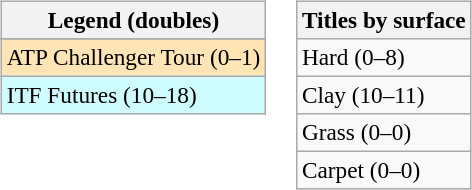<table>
<tr valign=top>
<td><br><table class=wikitable style=font-size:97%>
<tr>
<th>Legend (doubles)</th>
</tr>
<tr bgcolor=e5d1cb>
</tr>
<tr bgcolor=moccasin>
<td>ATP Challenger Tour (0–1)</td>
</tr>
<tr bgcolor=cffcff>
<td>ITF Futures (10–18)</td>
</tr>
</table>
</td>
<td><br><table class=wikitable style=font-size:97%>
<tr>
<th>Titles by surface</th>
</tr>
<tr>
<td>Hard (0–8)</td>
</tr>
<tr>
<td>Clay (10–11)</td>
</tr>
<tr>
<td>Grass (0–0)</td>
</tr>
<tr>
<td>Carpet (0–0)</td>
</tr>
</table>
</td>
</tr>
</table>
